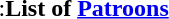<table class="userboxes" align="left">
<tr>
<td>:<strong>List of <a href='#'>Patroons</a></strong><br>





















</td>
</tr>
</table>
